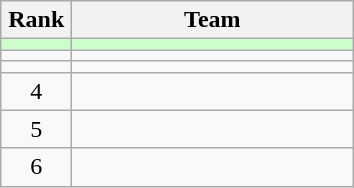<table class=wikitable style="text-align:center">
<tr>
<th width=40>Rank</th>
<th width=180>Team</th>
</tr>
<tr bgcolor=ccffcc>
<td></td>
<td align=left></td>
</tr>
<tr>
<td></td>
<td align=left></td>
</tr>
<tr>
<td></td>
<td align=left></td>
</tr>
<tr>
<td>4</td>
<td align=left></td>
</tr>
<tr>
<td>5</td>
<td align=left></td>
</tr>
<tr>
<td>6</td>
<td align=left></td>
</tr>
</table>
